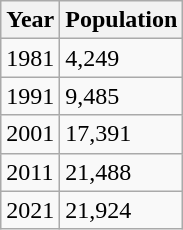<table class=wikitable>
<tr>
<th>Year</th>
<th>Population</th>
</tr>
<tr>
<td>1981</td>
<td>4,249</td>
</tr>
<tr>
<td>1991</td>
<td>9,485</td>
</tr>
<tr>
<td>2001</td>
<td>17,391</td>
</tr>
<tr>
<td>2011</td>
<td>21,488</td>
</tr>
<tr>
<td>2021</td>
<td>21,924</td>
</tr>
</table>
